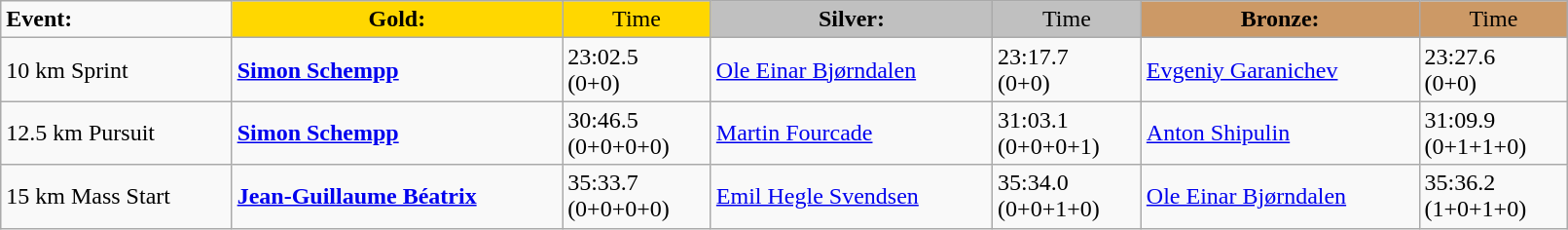<table class="wikitable" width=85%>
<tr>
<td><strong>Event:</strong></td>
<td style="text-align:center;background-color:gold;"><strong>Gold:</strong></td>
<td style="text-align:center;background-color:gold;">Time</td>
<td style="text-align:center;background-color:silver;"><strong>Silver:</strong></td>
<td style="text-align:center;background-color:silver;">Time</td>
<td style="text-align:center;background-color:#CC9966;"><strong>Bronze:</strong></td>
<td style="text-align:center;background-color:#CC9966;">Time</td>
</tr>
<tr>
<td>10 km Sprint<br></td>
<td><strong><a href='#'>Simon Schempp</a></strong><br><small></small></td>
<td>23:02.5<br>(0+0)</td>
<td><a href='#'>Ole Einar Bjørndalen</a><br><small></small></td>
<td>23:17.7<br>(0+0)</td>
<td><a href='#'>Evgeniy Garanichev</a><br><small></small></td>
<td>23:27.6<br>(0+0)</td>
</tr>
<tr>
<td>12.5 km Pursuit<br></td>
<td><strong><a href='#'>Simon Schempp</a></strong><br><small></small></td>
<td>30:46.5<br>(0+0+0+0)</td>
<td><a href='#'>Martin Fourcade</a><br><small></small></td>
<td>31:03.1<br>(0+0+0+1)</td>
<td><a href='#'>Anton Shipulin</a><br><small></small></td>
<td>31:09.9<br>(0+1+1+0)</td>
</tr>
<tr>
<td>15 km Mass Start<br></td>
<td><strong><a href='#'>Jean-Guillaume Béatrix</a></strong><br><small></small></td>
<td>35:33.7<br>(0+0+0+0)</td>
<td><a href='#'>Emil Hegle Svendsen</a><br><small></small></td>
<td>35:34.0<br>(0+0+1+0)</td>
<td><a href='#'>Ole Einar Bjørndalen</a><br><small></small></td>
<td>35:36.2<br>(1+0+1+0)</td>
</tr>
</table>
